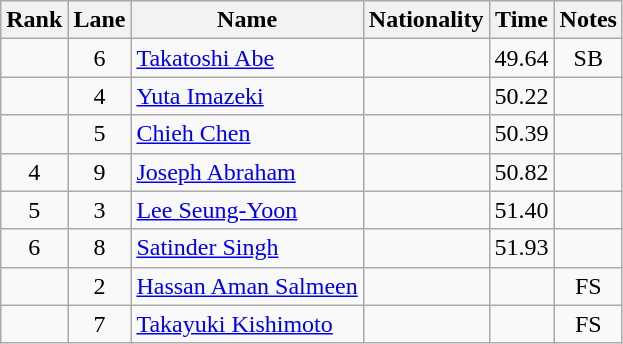<table class="wikitable sortable" style="text-align:center">
<tr>
<th>Rank</th>
<th>Lane</th>
<th>Name</th>
<th>Nationality</th>
<th>Time</th>
<th>Notes</th>
</tr>
<tr>
<td></td>
<td>6</td>
<td align=left><a href='#'>Takatoshi Abe</a></td>
<td align=left></td>
<td>49.64</td>
<td>SB</td>
</tr>
<tr>
<td></td>
<td>4</td>
<td align=left><a href='#'>Yuta Imazeki</a></td>
<td align=left></td>
<td>50.22</td>
<td></td>
</tr>
<tr>
<td></td>
<td>5</td>
<td align=left><a href='#'>Chieh Chen</a></td>
<td align=left></td>
<td>50.39</td>
<td></td>
</tr>
<tr>
<td>4</td>
<td>9</td>
<td align="left"><a href='#'>Joseph Abraham</a></td>
<td align=left></td>
<td>50.82</td>
<td></td>
</tr>
<tr>
<td>5</td>
<td>3</td>
<td align="left"><a href='#'>Lee Seung-Yoon</a></td>
<td align=left></td>
<td>51.40</td>
<td></td>
</tr>
<tr>
<td>6</td>
<td>8</td>
<td align="left"><a href='#'>Satinder Singh</a></td>
<td align=left></td>
<td>51.93</td>
<td></td>
</tr>
<tr>
<td></td>
<td>2</td>
<td align="left"><a href='#'>Hassan Aman Salmeen</a></td>
<td align=left></td>
<td></td>
<td>FS</td>
</tr>
<tr>
<td></td>
<td>7</td>
<td align="left"><a href='#'>Takayuki Kishimoto</a></td>
<td align=left></td>
<td></td>
<td>FS</td>
</tr>
</table>
